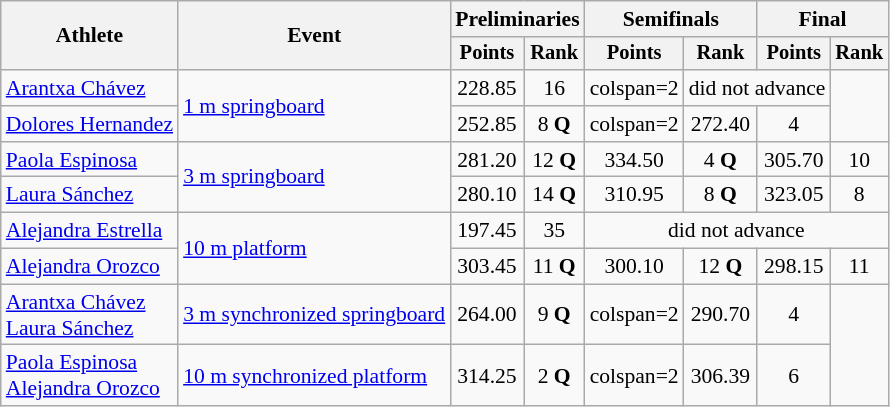<table class=wikitable style="font-size:90%;">
<tr>
<th rowspan="2">Athlete</th>
<th rowspan="2">Event</th>
<th colspan="2">Preliminaries</th>
<th colspan="2">Semifinals</th>
<th colspan="2">Final</th>
</tr>
<tr style="font-size:95%">
<th>Points</th>
<th>Rank</th>
<th>Points</th>
<th>Rank</th>
<th>Points</th>
<th>Rank</th>
</tr>
<tr align=center>
<td align=left><a href='#'>Arantxa Chávez</a></td>
<td align=left rowspan=2><a href='#'>1 m springboard</a></td>
<td>228.85</td>
<td>16</td>
<td>colspan=2 </td>
<td colspan=2>did not advance</td>
</tr>
<tr align=center>
<td align=left><a href='#'>Dolores Hernandez</a></td>
<td>252.85</td>
<td>8 <strong>Q</strong></td>
<td>colspan=2 </td>
<td>272.40</td>
<td>4</td>
</tr>
<tr align=center>
<td align=left><a href='#'>Paola Espinosa</a></td>
<td align=left rowspan=2><a href='#'>3 m springboard</a></td>
<td>281.20</td>
<td>12 <strong>Q</strong></td>
<td>334.50</td>
<td>4 <strong>Q</strong></td>
<td>305.70</td>
<td>10</td>
</tr>
<tr align=center>
<td align=left><a href='#'>Laura Sánchez</a></td>
<td>280.10</td>
<td>14 <strong>Q</strong></td>
<td>310.95</td>
<td>8 <strong>Q</strong></td>
<td>323.05</td>
<td>8</td>
</tr>
<tr align=center>
<td align=left><a href='#'>Alejandra Estrella</a></td>
<td align=left rowspan=2><a href='#'>10 m platform</a></td>
<td>197.45</td>
<td>35</td>
<td colspan=4>did not advance</td>
</tr>
<tr align=center>
<td align=left><a href='#'>Alejandra Orozco</a></td>
<td>303.45</td>
<td>11 <strong>Q</strong></td>
<td>300.10</td>
<td>12 <strong>Q</strong></td>
<td>298.15</td>
<td>11</td>
</tr>
<tr align=center>
<td align=left><a href='#'>Arantxa Chávez</a><br><a href='#'>Laura Sánchez</a></td>
<td align=left><a href='#'>3 m synchronized springboard</a></td>
<td>264.00</td>
<td>9 <strong>Q</strong></td>
<td>colspan=2 </td>
<td>290.70</td>
<td>4</td>
</tr>
<tr align=center>
<td align=left><a href='#'>Paola Espinosa</a><br><a href='#'>Alejandra Orozco</a></td>
<td align=left><a href='#'>10 m synchronized platform</a></td>
<td>314.25</td>
<td>2 <strong>Q</strong></td>
<td>colspan=2 </td>
<td>306.39</td>
<td>6</td>
</tr>
</table>
